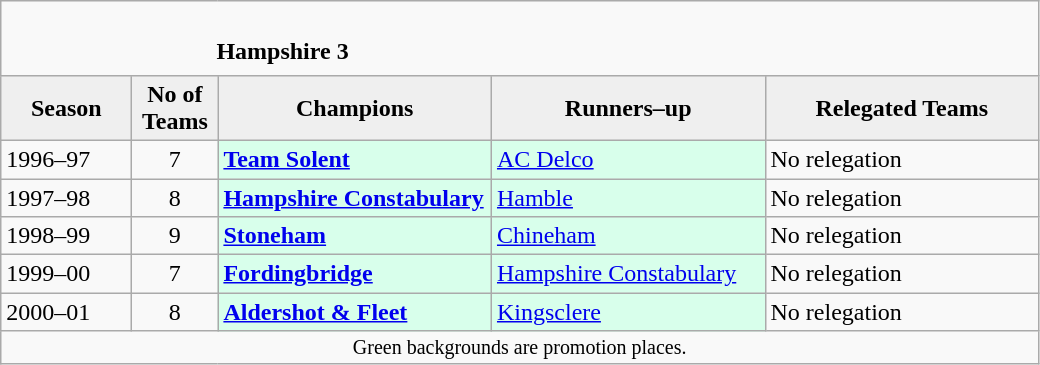<table class="wikitable" style="text-align: left;">
<tr>
<td colspan="11" cellpadding="0" cellspacing="0"><br><table border="0" style="width:100%;" cellpadding="0" cellspacing="0">
<tr>
<td style="width:20%; border:0;"></td>
<td style="border:0;"><strong>Hampshire 3</strong></td>
<td style="width:20%; border:0;"></td>
</tr>
</table>
</td>
</tr>
<tr>
<th style="background:#efefef; width:80px;">Season</th>
<th style="background:#efefef; width:50px;">No of Teams</th>
<th style="background:#efefef; width:175px;">Champions</th>
<th style="background:#efefef; width:175px;">Runners–up</th>
<th style="background:#efefef; width:175px;">Relegated Teams</th>
</tr>
<tr align=left>
<td>1996–97</td>
<td style="text-align: center;">7</td>
<td style="background:#d8ffeb;"><strong><a href='#'>Team Solent</a></strong></td>
<td style="background:#d8ffeb;"><a href='#'>AC Delco</a></td>
<td>No relegation</td>
</tr>
<tr>
<td>1997–98</td>
<td style="text-align: center;">8</td>
<td style="background:#d8ffeb;"><strong><a href='#'>Hampshire Constabulary</a></strong></td>
<td style="background:#d8ffeb;"><a href='#'>Hamble</a></td>
<td>No relegation</td>
</tr>
<tr>
<td>1998–99</td>
<td style="text-align: center;">9</td>
<td style="background:#d8ffeb;"><strong><a href='#'>Stoneham</a></strong></td>
<td style="background:#d8ffeb;"><a href='#'>Chineham</a></td>
<td>No relegation</td>
</tr>
<tr>
<td>1999–00</td>
<td style="text-align: center;">7</td>
<td style="background:#d8ffeb;"><strong><a href='#'>Fordingbridge</a></strong></td>
<td style="background:#d8ffeb;"><a href='#'>Hampshire Constabulary</a></td>
<td>No relegation</td>
</tr>
<tr>
<td>2000–01</td>
<td style="text-align: center;">8</td>
<td style="background:#d8ffeb;"><strong><a href='#'>Aldershot & Fleet</a></strong></td>
<td style="background:#d8ffeb;"><a href='#'>Kingsclere</a></td>
<td>No relegation</td>
</tr>
<tr>
<td colspan="15"  style="border:0; font-size:smaller; text-align:center;">Green backgrounds are promotion places.</td>
</tr>
</table>
